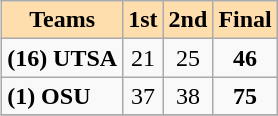<table class="wikitable" align=right>
<tr bgcolor=#ffdead align=center>
<td colspan=1><strong>Teams</strong></td>
<td colspan=1><strong>1st</strong></td>
<td colspan=1><strong>2nd</strong></td>
<td colspan=1><strong>Final</strong></td>
</tr>
<tr>
<td><strong>(16) UTSA</strong></td>
<td align=center>21</td>
<td align=center>25</td>
<td align=center><strong>46</strong></td>
</tr>
<tr>
<td><strong>(1) OSU</strong></td>
<td align=center>37</td>
<td align=center>38</td>
<td align=center><strong>75</strong></td>
</tr>
<tr>
</tr>
</table>
